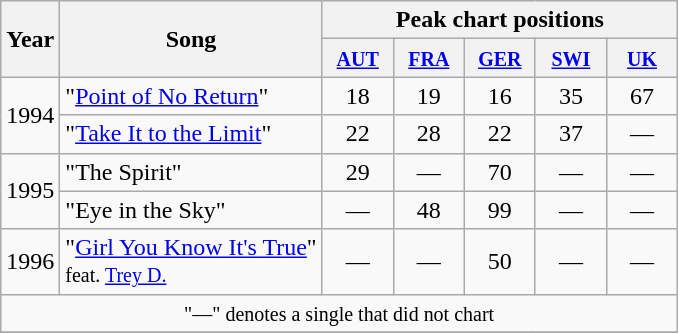<table class="wikitable">
<tr>
<th rowspan="2">Year</th>
<th rowspan="2">Song</th>
<th colspan="5">Peak chart positions</th>
</tr>
<tr>
<th width="40"><small><a href='#'>AUT</a></small><br></th>
<th width="40"><small><a href='#'>FRA</a></small><br></th>
<th width="40"><small><a href='#'>GER</a></small><br></th>
<th width="40"><small><a href='#'>SWI</a></small><br></th>
<th width="40"><small><a href='#'>UK</a></small><br></th>
</tr>
<tr>
<td rowspan="2">1994</td>
<td>"<a href='#'>Point of No Return</a>"</td>
<td align="center">18</td>
<td align="center">19</td>
<td align="center">16</td>
<td align="center">35</td>
<td align="center">67</td>
</tr>
<tr>
<td>"<a href='#'>Take It to the Limit</a>"</td>
<td align="center">22</td>
<td align="center">28</td>
<td align="center">22</td>
<td align="center">37</td>
<td align="center">—</td>
</tr>
<tr>
<td rowspan="2">1995</td>
<td>"The Spirit"</td>
<td align="center">29</td>
<td align="center">—</td>
<td align="center">70</td>
<td align="center">—</td>
<td align="center">—</td>
</tr>
<tr>
<td>"Eye in the Sky"</td>
<td align="center">—</td>
<td align="center">48</td>
<td align="center">99</td>
<td align="center">—</td>
<td align="center">—</td>
</tr>
<tr>
<td align="center">1996</td>
<td>"<a href='#'>Girl You Know It's True</a>"<br><small>feat. <a href='#'>Trey D.</a></small></td>
<td align="center">—</td>
<td align="center">—</td>
<td align="center">50</td>
<td align="center">—</td>
<td align="center">—</td>
</tr>
<tr>
<td align="center" colspan="7"><small>"—" denotes a single that did not chart</small></td>
</tr>
<tr>
</tr>
</table>
